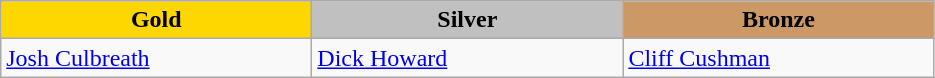<table class="wikitable" style="text-align:left">
<tr align="center">
<td width=200 bgcolor=gold><strong>Gold</strong></td>
<td width=200 bgcolor=silver><strong>Silver</strong></td>
<td width=200 bgcolor=CC9966><strong>Bronze</strong></td>
</tr>
<tr>
<td><a href='#'>Josh Culbreath</a><br><em></em></td>
<td><a href='#'>Dick Howard</a><br><em></em></td>
<td><a href='#'>Cliff Cushman</a><br><em></em></td>
</tr>
</table>
